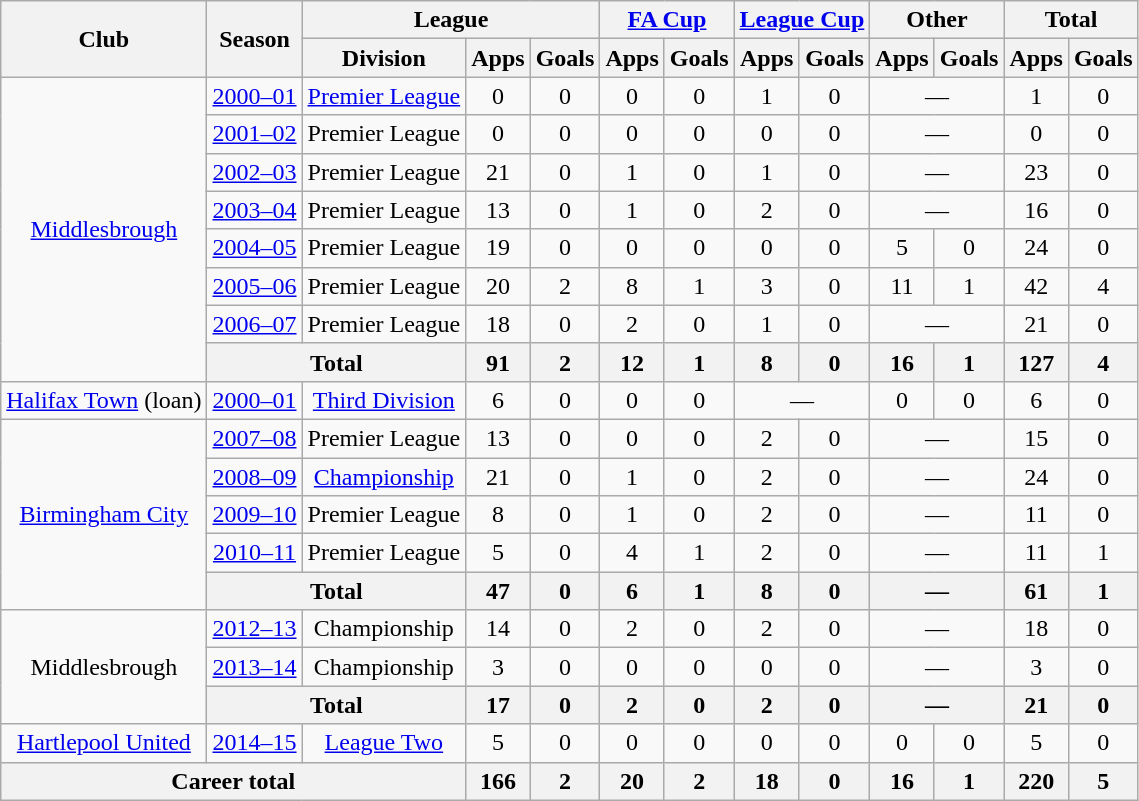<table class="wikitable" style="text-align: center;">
<tr>
<th rowspan="2">Club</th>
<th rowspan="2">Season</th>
<th colspan="3">League</th>
<th colspan="2"><a href='#'>FA Cup</a></th>
<th colspan="2"><a href='#'>League Cup</a></th>
<th colspan="2">Other</th>
<th colspan="2">Total</th>
</tr>
<tr>
<th>Division</th>
<th>Apps</th>
<th>Goals</th>
<th>Apps</th>
<th>Goals</th>
<th>Apps</th>
<th>Goals</th>
<th>Apps</th>
<th>Goals</th>
<th>Apps</th>
<th>Goals</th>
</tr>
<tr>
<td rowspan="8"><a href='#'>Middlesbrough</a></td>
<td><a href='#'>2000–01</a></td>
<td><a href='#'>Premier League</a></td>
<td>0</td>
<td>0</td>
<td>0</td>
<td>0</td>
<td>1</td>
<td>0</td>
<td colspan="2">—</td>
<td>1</td>
<td>0</td>
</tr>
<tr>
<td><a href='#'>2001–02</a></td>
<td>Premier League</td>
<td>0</td>
<td>0</td>
<td>0</td>
<td>0</td>
<td>0</td>
<td>0</td>
<td colspan="2">—</td>
<td>0</td>
<td>0</td>
</tr>
<tr>
<td><a href='#'>2002–03</a></td>
<td>Premier League</td>
<td>21</td>
<td>0</td>
<td>1</td>
<td>0</td>
<td>1</td>
<td>0</td>
<td colspan="2">—</td>
<td>23</td>
<td>0</td>
</tr>
<tr>
<td><a href='#'>2003–04</a></td>
<td>Premier League</td>
<td>13</td>
<td>0</td>
<td>1</td>
<td>0</td>
<td>2</td>
<td>0</td>
<td colspan="2">—</td>
<td>16</td>
<td>0</td>
</tr>
<tr>
<td><a href='#'>2004–05</a></td>
<td>Premier League</td>
<td>19</td>
<td>0</td>
<td>0</td>
<td>0</td>
<td>0</td>
<td>0</td>
<td>5</td>
<td>0</td>
<td>24</td>
<td>0</td>
</tr>
<tr>
<td><a href='#'>2005–06</a></td>
<td>Premier League</td>
<td>20</td>
<td>2</td>
<td>8</td>
<td>1</td>
<td>3</td>
<td>0</td>
<td>11</td>
<td>1</td>
<td>42</td>
<td>4</td>
</tr>
<tr>
<td><a href='#'>2006–07</a></td>
<td>Premier League</td>
<td>18</td>
<td>0</td>
<td>2</td>
<td>0</td>
<td>1</td>
<td>0</td>
<td colspan="2">—</td>
<td>21</td>
<td>0</td>
</tr>
<tr>
<th colspan="2">Total</th>
<th>91</th>
<th>2</th>
<th>12</th>
<th>1</th>
<th>8</th>
<th>0</th>
<th>16</th>
<th>1</th>
<th>127</th>
<th>4</th>
</tr>
<tr>
<td><a href='#'>Halifax Town</a> (loan)</td>
<td><a href='#'>2000–01</a></td>
<td><a href='#'>Third Division</a></td>
<td>6</td>
<td>0</td>
<td>0</td>
<td>0</td>
<td colspan="2">—</td>
<td>0</td>
<td>0</td>
<td>6</td>
<td>0</td>
</tr>
<tr>
<td rowspan="5"><a href='#'>Birmingham City</a></td>
<td><a href='#'>2007–08</a></td>
<td>Premier League</td>
<td>13</td>
<td>0</td>
<td>0</td>
<td>0</td>
<td>2</td>
<td>0</td>
<td colspan="2">—</td>
<td>15</td>
<td>0</td>
</tr>
<tr>
<td><a href='#'>2008–09</a></td>
<td><a href='#'>Championship</a></td>
<td>21</td>
<td>0</td>
<td>1</td>
<td>0</td>
<td>2</td>
<td>0</td>
<td colspan="2">—</td>
<td>24</td>
<td>0</td>
</tr>
<tr>
<td><a href='#'>2009–10</a></td>
<td>Premier League</td>
<td>8</td>
<td>0</td>
<td>1</td>
<td>0</td>
<td>2</td>
<td>0</td>
<td colspan="2">—</td>
<td>11</td>
<td>0</td>
</tr>
<tr>
<td><a href='#'>2010–11</a></td>
<td>Premier League</td>
<td>5</td>
<td>0</td>
<td>4</td>
<td>1</td>
<td>2</td>
<td>0</td>
<td colspan="2">—</td>
<td>11</td>
<td>1</td>
</tr>
<tr>
<th colspan="2">Total</th>
<th>47</th>
<th>0</th>
<th>6</th>
<th>1</th>
<th>8</th>
<th>0</th>
<th colspan="2">—</th>
<th>61</th>
<th>1</th>
</tr>
<tr>
<td rowspan="3">Middlesbrough</td>
<td><a href='#'>2012–13</a></td>
<td>Championship</td>
<td>14</td>
<td>0</td>
<td>2</td>
<td>0</td>
<td>2</td>
<td>0</td>
<td colspan="2">—</td>
<td>18</td>
<td>0</td>
</tr>
<tr>
<td><a href='#'>2013–14</a></td>
<td>Championship</td>
<td>3</td>
<td>0</td>
<td>0</td>
<td>0</td>
<td>0</td>
<td>0</td>
<td colspan="2">—</td>
<td>3</td>
<td>0</td>
</tr>
<tr>
<th colspan="2">Total</th>
<th>17</th>
<th>0</th>
<th>2</th>
<th>0</th>
<th>2</th>
<th>0</th>
<th colspan="2">—</th>
<th>21</th>
<th>0</th>
</tr>
<tr>
<td><a href='#'>Hartlepool United</a></td>
<td><a href='#'>2014–15</a></td>
<td><a href='#'>League Two</a></td>
<td>5</td>
<td>0</td>
<td>0</td>
<td>0</td>
<td>0</td>
<td>0</td>
<td>0</td>
<td>0</td>
<td>5</td>
<td>0</td>
</tr>
<tr>
<th colspan="3">Career total</th>
<th>166</th>
<th>2</th>
<th>20</th>
<th>2</th>
<th>18</th>
<th>0</th>
<th>16</th>
<th>1</th>
<th>220</th>
<th>5</th>
</tr>
</table>
